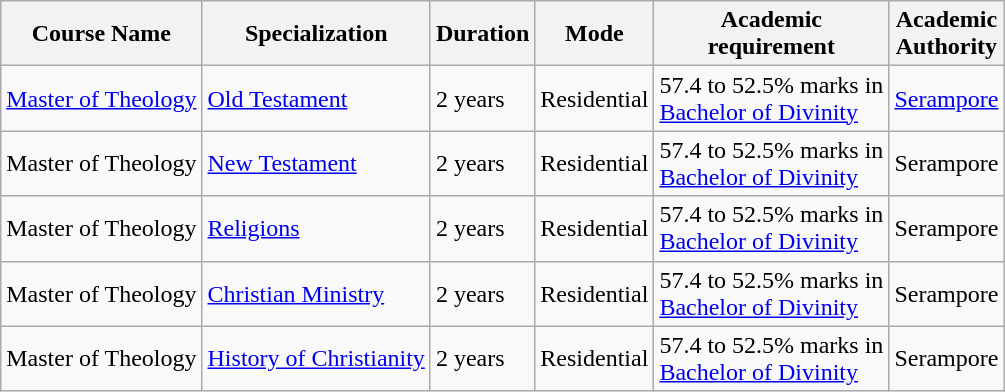<table class="wikitable sortable">
<tr>
<th>Course Name</th>
<th>Specialization</th>
<th>Duration</th>
<th>Mode</th>
<th>Academic<br> requirement</th>
<th>Academic<br> Authority</th>
</tr>
<tr>
<td><a href='#'>Master of Theology</a></td>
<td><a href='#'>Old Testament</a></td>
<td>2 years</td>
<td>Residential</td>
<td>57.4 to 52.5%  marks in <br><a href='#'>Bachelor of Divinity</a></td>
<td><a href='#'>Serampore</a></td>
</tr>
<tr>
<td>Master of Theology</td>
<td><a href='#'>New Testament</a></td>
<td>2 years</td>
<td>Residential</td>
<td>57.4 to 52.5% marks in <br><a href='#'>Bachelor of Divinity</a></td>
<td>Serampore</td>
</tr>
<tr>
<td>Master of Theology</td>
<td><a href='#'>Religions</a></td>
<td>2 years</td>
<td>Residential</td>
<td>57.4 to 52.5% marks in <br><a href='#'>Bachelor of Divinity</a></td>
<td>Serampore</td>
</tr>
<tr>
<td>Master of Theology</td>
<td><a href='#'>Christian Ministry</a></td>
<td>2 years</td>
<td>Residential</td>
<td>57.4 to 52.5% marks in <br><a href='#'>Bachelor of Divinity</a></td>
<td>Serampore</td>
</tr>
<tr>
<td>Master of Theology</td>
<td><a href='#'>History of Christianity</a></td>
<td>2 years</td>
<td>Residential</td>
<td>57.4 to 52.5% marks in <br><a href='#'>Bachelor of Divinity</a></td>
<td>Serampore</td>
</tr>
</table>
